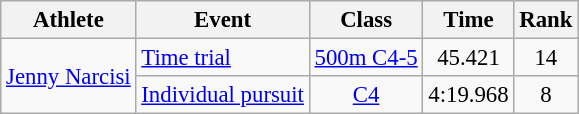<table class=wikitable style=font-size:95%;text-align:center>
<tr>
<th>Athlete</th>
<th>Event</th>
<th>Class</th>
<th>Time</th>
<th>Rank</th>
</tr>
<tr align=center>
<td align=left rowspan=2><a href='#'>Jenny Narcisi</a></td>
<td align=left><a href='#'>Time trial</a></td>
<td><a href='#'>500m C4-5</a></td>
<td>45.421</td>
<td>14</td>
</tr>
<tr align=center>
<td align=left><a href='#'>Individual pursuit</a></td>
<td><a href='#'>C4</a></td>
<td>4:19.968</td>
<td>8</td>
</tr>
</table>
